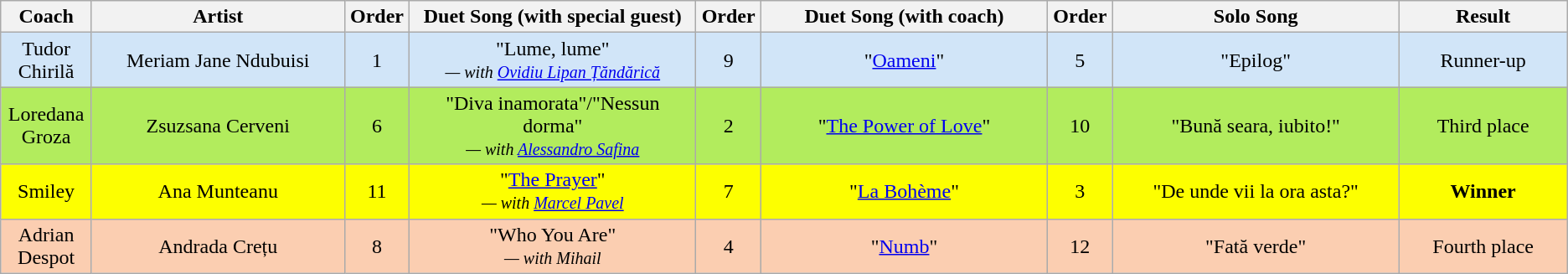<table class="wikitable" style="text-align: center">
<tr>
<th style="width:05%;">Coach</th>
<th style="width:15%;">Artist</th>
<th style="width:02%;">Order</th>
<th style="width:17%;">Duet Song (with special guest)</th>
<th style="width:02%;">Order</th>
<th style="width:17%;">Duet Song (with coach)</th>
<th style="width:02%;">Order</th>
<th style="width:17%;">Solo Song</th>
<th style="width:10%;">Result</th>
</tr>
<tr bgcolor="#d1e5f8">
<td>Tudor Chirilă</td>
<td>Meriam Jane Ndubuisi</td>
<td>1</td>
<td>"Lume, lume"<br><small><em>— with <a href='#'>Ovidiu Lipan Țăndărică</a></em></small></td>
<td>9</td>
<td>"<a href='#'>Oameni</a>"</td>
<td>5</td>
<td>"Epilog"</td>
<td>Runner-up</td>
</tr>
<tr bgcolor="#b2ec5d">
<td>Loredana Groza</td>
<td>Zsuzsana Cerveni</td>
<td>6</td>
<td>"Diva inamorata"/"Nessun dorma"<br><small><em>— with <a href='#'>Alessandro Safina</a></em></small></td>
<td>2</td>
<td>"<a href='#'>The Power of Love</a>"</td>
<td>10</td>
<td>"Bună seara, iubito!"</td>
<td>Third place</td>
</tr>
<tr bgcolor="#fdff00">
<td>Smiley</td>
<td>Ana Munteanu</td>
<td>11</td>
<td>"<a href='#'>The Prayer</a>"<br><small><em>— with <a href='#'>Marcel Pavel</a></em></small></td>
<td>7</td>
<td>"<a href='#'>La Bohème</a>"</td>
<td>3</td>
<td>"De unde vii la ora asta?"</td>
<td><strong>Winner</strong></td>
</tr>
<tr bgcolor="#fbceb1">
<td>Adrian Despot</td>
<td>Andrada Crețu</td>
<td>8</td>
<td>"Who You Are"<br><small><em>— with Mihail</em></small></td>
<td>4</td>
<td>"<a href='#'>Numb</a>"</td>
<td>12</td>
<td>"Fată verde"</td>
<td>Fourth place</td>
</tr>
</table>
